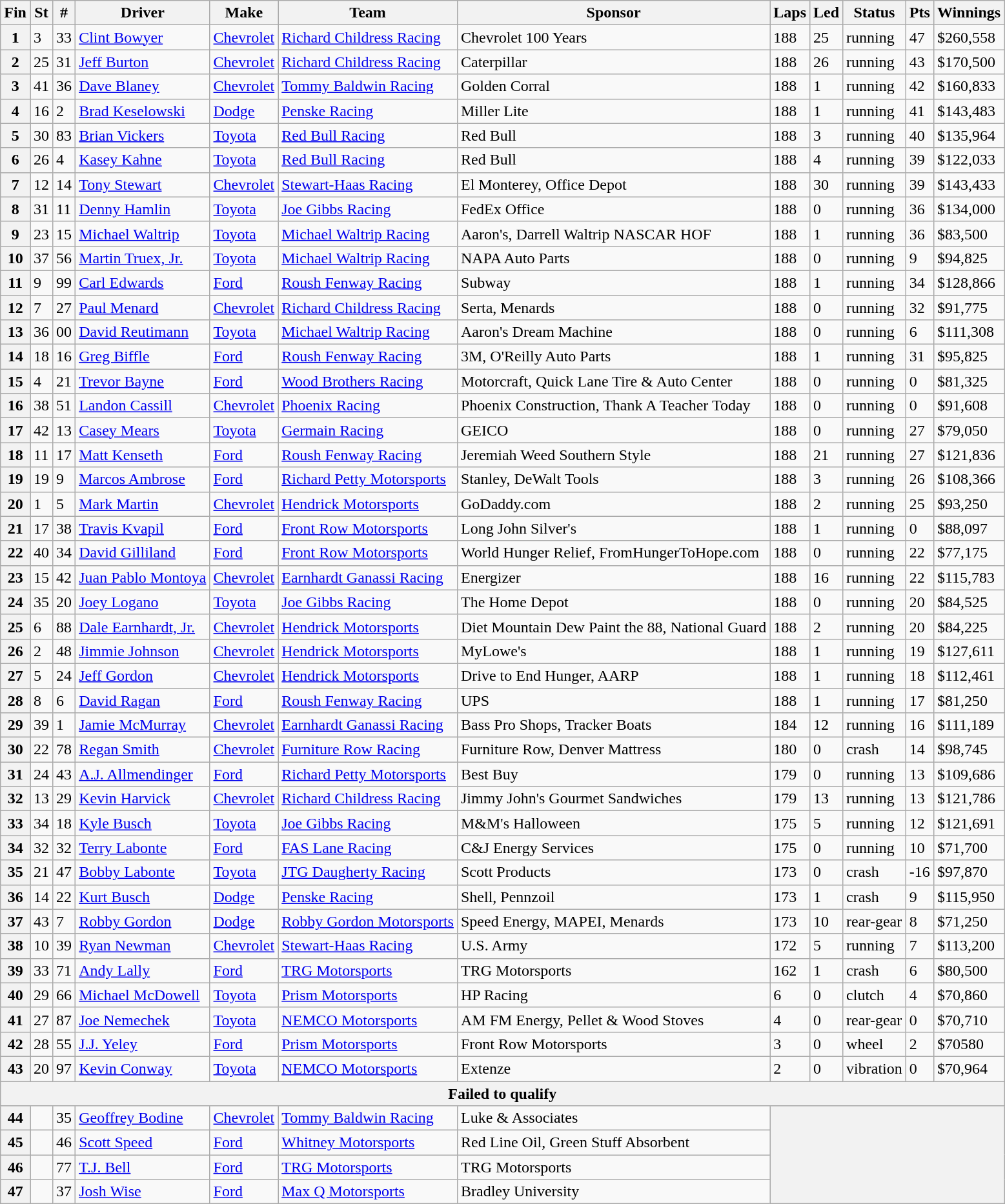<table class="sortable wikitable" border="1">
<tr>
<th>Fin</th>
<th>St</th>
<th>#</th>
<th>Driver</th>
<th>Make</th>
<th>Team</th>
<th>Sponsor</th>
<th>Laps</th>
<th>Led</th>
<th>Status</th>
<th>Pts</th>
<th>Winnings</th>
</tr>
<tr>
<th>1</th>
<td>3</td>
<td>33</td>
<td><a href='#'>Clint Bowyer</a></td>
<td><a href='#'>Chevrolet</a></td>
<td><a href='#'>Richard Childress Racing</a></td>
<td>Chevrolet 100 Years</td>
<td>188</td>
<td>25</td>
<td>running</td>
<td>47</td>
<td>$260,558</td>
</tr>
<tr>
<th>2</th>
<td>25</td>
<td>31</td>
<td><a href='#'>Jeff Burton</a></td>
<td><a href='#'>Chevrolet</a></td>
<td><a href='#'>Richard Childress Racing</a></td>
<td>Caterpillar</td>
<td>188</td>
<td>26</td>
<td>running</td>
<td>43</td>
<td>$170,500</td>
</tr>
<tr>
<th>3</th>
<td>41</td>
<td>36</td>
<td><a href='#'>Dave Blaney</a></td>
<td><a href='#'>Chevrolet</a></td>
<td><a href='#'>Tommy Baldwin Racing</a></td>
<td>Golden Corral</td>
<td>188</td>
<td>1</td>
<td>running</td>
<td>42</td>
<td>$160,833</td>
</tr>
<tr>
<th>4</th>
<td>16</td>
<td>2</td>
<td><a href='#'>Brad Keselowski</a></td>
<td><a href='#'>Dodge</a></td>
<td><a href='#'>Penske Racing</a></td>
<td>Miller Lite</td>
<td>188</td>
<td>1</td>
<td>running</td>
<td>41</td>
<td>$143,483</td>
</tr>
<tr>
<th>5</th>
<td>30</td>
<td>83</td>
<td><a href='#'>Brian Vickers</a></td>
<td><a href='#'>Toyota</a></td>
<td><a href='#'>Red Bull Racing</a></td>
<td>Red Bull</td>
<td>188</td>
<td>3</td>
<td>running</td>
<td>40</td>
<td>$135,964</td>
</tr>
<tr>
<th>6</th>
<td>26</td>
<td>4</td>
<td><a href='#'>Kasey Kahne</a></td>
<td><a href='#'>Toyota</a></td>
<td><a href='#'>Red Bull Racing</a></td>
<td>Red Bull</td>
<td>188</td>
<td>4</td>
<td>running</td>
<td>39</td>
<td>$122,033</td>
</tr>
<tr>
<th>7</th>
<td>12</td>
<td>14</td>
<td><a href='#'>Tony Stewart</a></td>
<td><a href='#'>Chevrolet</a></td>
<td><a href='#'>Stewart-Haas Racing</a></td>
<td>El Monterey, Office Depot</td>
<td>188</td>
<td>30</td>
<td>running</td>
<td>39</td>
<td>$143,433</td>
</tr>
<tr>
<th>8</th>
<td>31</td>
<td>11</td>
<td><a href='#'>Denny Hamlin</a></td>
<td><a href='#'>Toyota</a></td>
<td><a href='#'>Joe Gibbs Racing</a></td>
<td>FedEx Office</td>
<td>188</td>
<td>0</td>
<td>running</td>
<td>36</td>
<td>$134,000</td>
</tr>
<tr>
<th>9</th>
<td>23</td>
<td>15</td>
<td><a href='#'>Michael Waltrip</a></td>
<td><a href='#'>Toyota</a></td>
<td><a href='#'>Michael Waltrip Racing</a></td>
<td>Aaron's, Darrell Waltrip NASCAR HOF</td>
<td>188</td>
<td>1</td>
<td>running</td>
<td>36</td>
<td>$83,500</td>
</tr>
<tr>
<th>10</th>
<td>37</td>
<td>56</td>
<td><a href='#'>Martin Truex, Jr.</a></td>
<td><a href='#'>Toyota</a></td>
<td><a href='#'>Michael Waltrip Racing</a></td>
<td>NAPA Auto Parts</td>
<td>188</td>
<td>0</td>
<td>running</td>
<td>9</td>
<td>$94,825</td>
</tr>
<tr>
<th>11</th>
<td>9</td>
<td>99</td>
<td><a href='#'>Carl Edwards</a></td>
<td><a href='#'>Ford</a></td>
<td><a href='#'>Roush Fenway Racing</a></td>
<td>Subway</td>
<td>188</td>
<td>1</td>
<td>running</td>
<td>34</td>
<td>$128,866</td>
</tr>
<tr>
<th>12</th>
<td>7</td>
<td>27</td>
<td><a href='#'>Paul Menard</a></td>
<td><a href='#'>Chevrolet</a></td>
<td><a href='#'>Richard Childress Racing</a></td>
<td>Serta, Menards</td>
<td>188</td>
<td>0</td>
<td>running</td>
<td>32</td>
<td>$91,775</td>
</tr>
<tr>
<th>13</th>
<td>36</td>
<td>00</td>
<td><a href='#'>David Reutimann</a></td>
<td><a href='#'>Toyota</a></td>
<td><a href='#'>Michael Waltrip Racing</a></td>
<td>Aaron's Dream Machine</td>
<td>188</td>
<td>0</td>
<td>running</td>
<td>6</td>
<td>$111,308</td>
</tr>
<tr>
<th>14</th>
<td>18</td>
<td>16</td>
<td><a href='#'>Greg Biffle</a></td>
<td><a href='#'>Ford</a></td>
<td><a href='#'>Roush Fenway Racing</a></td>
<td>3M, O'Reilly Auto Parts</td>
<td>188</td>
<td>1</td>
<td>running</td>
<td>31</td>
<td>$95,825</td>
</tr>
<tr>
<th>15</th>
<td>4</td>
<td>21</td>
<td><a href='#'>Trevor Bayne</a></td>
<td><a href='#'>Ford</a></td>
<td><a href='#'>Wood Brothers Racing</a></td>
<td>Motorcraft, Quick Lane Tire & Auto Center</td>
<td>188</td>
<td>0</td>
<td>running</td>
<td>0</td>
<td>$81,325</td>
</tr>
<tr>
<th>16</th>
<td>38</td>
<td>51</td>
<td><a href='#'>Landon Cassill</a></td>
<td><a href='#'>Chevrolet</a></td>
<td><a href='#'>Phoenix Racing</a></td>
<td>Phoenix Construction, Thank A Teacher Today</td>
<td>188</td>
<td>0</td>
<td>running</td>
<td>0</td>
<td>$91,608</td>
</tr>
<tr>
<th>17</th>
<td>42</td>
<td>13</td>
<td><a href='#'>Casey Mears</a></td>
<td><a href='#'>Toyota</a></td>
<td><a href='#'>Germain Racing</a></td>
<td>GEICO</td>
<td>188</td>
<td>0</td>
<td>running</td>
<td>27</td>
<td>$79,050</td>
</tr>
<tr>
<th>18</th>
<td>11</td>
<td>17</td>
<td><a href='#'>Matt Kenseth</a></td>
<td><a href='#'>Ford</a></td>
<td><a href='#'>Roush Fenway Racing</a></td>
<td>Jeremiah Weed Southern Style</td>
<td>188</td>
<td>21</td>
<td>running</td>
<td>27</td>
<td>$121,836</td>
</tr>
<tr>
<th>19</th>
<td>19</td>
<td>9</td>
<td><a href='#'>Marcos Ambrose</a></td>
<td><a href='#'>Ford</a></td>
<td><a href='#'>Richard Petty Motorsports</a></td>
<td>Stanley, DeWalt Tools</td>
<td>188</td>
<td>3</td>
<td>running</td>
<td>26</td>
<td>$108,366</td>
</tr>
<tr>
<th>20</th>
<td>1</td>
<td>5</td>
<td><a href='#'>Mark Martin</a></td>
<td><a href='#'>Chevrolet</a></td>
<td><a href='#'>Hendrick Motorsports</a></td>
<td>GoDaddy.com</td>
<td>188</td>
<td>2</td>
<td>running</td>
<td>25</td>
<td>$93,250</td>
</tr>
<tr>
<th>21</th>
<td>17</td>
<td>38</td>
<td><a href='#'>Travis Kvapil</a></td>
<td><a href='#'>Ford</a></td>
<td><a href='#'>Front Row Motorsports</a></td>
<td>Long John Silver's</td>
<td>188</td>
<td>1</td>
<td>running</td>
<td>0</td>
<td>$88,097</td>
</tr>
<tr>
<th>22</th>
<td>40</td>
<td>34</td>
<td><a href='#'>David Gilliland</a></td>
<td><a href='#'>Ford</a></td>
<td><a href='#'>Front Row Motorsports</a></td>
<td>World Hunger Relief, FromHungerToHope.com</td>
<td>188</td>
<td>0</td>
<td>running</td>
<td>22</td>
<td>$77,175</td>
</tr>
<tr>
<th>23</th>
<td>15</td>
<td>42</td>
<td><a href='#'>Juan Pablo Montoya</a></td>
<td><a href='#'>Chevrolet</a></td>
<td><a href='#'>Earnhardt Ganassi Racing</a></td>
<td>Energizer</td>
<td>188</td>
<td>16</td>
<td>running</td>
<td>22</td>
<td>$115,783</td>
</tr>
<tr>
<th>24</th>
<td>35</td>
<td>20</td>
<td><a href='#'>Joey Logano</a></td>
<td><a href='#'>Toyota</a></td>
<td><a href='#'>Joe Gibbs Racing</a></td>
<td>The Home Depot</td>
<td>188</td>
<td>0</td>
<td>running</td>
<td>20</td>
<td>$84,525</td>
</tr>
<tr>
<th>25</th>
<td>6</td>
<td>88</td>
<td><a href='#'>Dale Earnhardt, Jr.</a></td>
<td><a href='#'>Chevrolet</a></td>
<td><a href='#'>Hendrick Motorsports</a></td>
<td>Diet Mountain Dew Paint the 88, National Guard</td>
<td>188</td>
<td>2</td>
<td>running</td>
<td>20</td>
<td>$84,225</td>
</tr>
<tr>
<th>26</th>
<td>2</td>
<td>48</td>
<td><a href='#'>Jimmie Johnson</a></td>
<td><a href='#'>Chevrolet</a></td>
<td><a href='#'>Hendrick Motorsports</a></td>
<td>MyLowe's</td>
<td>188</td>
<td>1</td>
<td>running</td>
<td>19</td>
<td>$127,611</td>
</tr>
<tr>
<th>27</th>
<td>5</td>
<td>24</td>
<td><a href='#'>Jeff Gordon</a></td>
<td><a href='#'>Chevrolet</a></td>
<td><a href='#'>Hendrick Motorsports</a></td>
<td>Drive to End Hunger, AARP</td>
<td>188</td>
<td>1</td>
<td>running</td>
<td>18</td>
<td>$112,461</td>
</tr>
<tr>
<th>28</th>
<td>8</td>
<td>6</td>
<td><a href='#'>David Ragan</a></td>
<td><a href='#'>Ford</a></td>
<td><a href='#'>Roush Fenway Racing</a></td>
<td>UPS</td>
<td>188</td>
<td>1</td>
<td>running</td>
<td>17</td>
<td>$81,250</td>
</tr>
<tr>
<th>29</th>
<td>39</td>
<td>1</td>
<td><a href='#'>Jamie McMurray</a></td>
<td><a href='#'>Chevrolet</a></td>
<td><a href='#'>Earnhardt Ganassi Racing</a></td>
<td>Bass Pro Shops, Tracker Boats</td>
<td>184</td>
<td>12</td>
<td>running</td>
<td>16</td>
<td>$111,189</td>
</tr>
<tr>
<th>30</th>
<td>22</td>
<td>78</td>
<td><a href='#'>Regan Smith</a></td>
<td><a href='#'>Chevrolet</a></td>
<td><a href='#'>Furniture Row Racing</a></td>
<td>Furniture Row, Denver Mattress</td>
<td>180</td>
<td>0</td>
<td>crash</td>
<td>14</td>
<td>$98,745</td>
</tr>
<tr>
<th>31</th>
<td>24</td>
<td>43</td>
<td><a href='#'>A.J. Allmendinger</a></td>
<td><a href='#'>Ford</a></td>
<td><a href='#'>Richard Petty Motorsports</a></td>
<td>Best Buy</td>
<td>179</td>
<td>0</td>
<td>running</td>
<td>13</td>
<td>$109,686</td>
</tr>
<tr>
<th>32</th>
<td>13</td>
<td>29</td>
<td><a href='#'>Kevin Harvick</a></td>
<td><a href='#'>Chevrolet</a></td>
<td><a href='#'>Richard Childress Racing</a></td>
<td>Jimmy John's Gourmet Sandwiches</td>
<td>179</td>
<td>13</td>
<td>running</td>
<td>13</td>
<td>$121,786</td>
</tr>
<tr>
<th>33</th>
<td>34</td>
<td>18</td>
<td><a href='#'>Kyle Busch</a></td>
<td><a href='#'>Toyota</a></td>
<td><a href='#'>Joe Gibbs Racing</a></td>
<td>M&M's Halloween</td>
<td>175</td>
<td>5</td>
<td>running</td>
<td>12</td>
<td>$121,691</td>
</tr>
<tr>
<th>34</th>
<td>32</td>
<td>32</td>
<td><a href='#'>Terry Labonte</a></td>
<td><a href='#'>Ford</a></td>
<td><a href='#'>FAS Lane Racing</a></td>
<td>C&J Energy Services</td>
<td>175</td>
<td>0</td>
<td>running</td>
<td>10</td>
<td>$71,700</td>
</tr>
<tr>
<th>35</th>
<td>21</td>
<td>47</td>
<td><a href='#'>Bobby Labonte</a></td>
<td><a href='#'>Toyota</a></td>
<td><a href='#'>JTG Daugherty Racing</a></td>
<td>Scott Products</td>
<td>173</td>
<td>0</td>
<td>crash</td>
<td>-16</td>
<td>$97,870</td>
</tr>
<tr>
<th>36</th>
<td>14</td>
<td>22</td>
<td><a href='#'>Kurt Busch</a></td>
<td><a href='#'>Dodge</a></td>
<td><a href='#'>Penske Racing</a></td>
<td>Shell, Pennzoil</td>
<td>173</td>
<td>1</td>
<td>crash</td>
<td>9</td>
<td>$115,950</td>
</tr>
<tr>
<th>37</th>
<td>43</td>
<td>7</td>
<td><a href='#'>Robby Gordon</a></td>
<td><a href='#'>Dodge</a></td>
<td><a href='#'>Robby Gordon Motorsports</a></td>
<td>Speed Energy, MAPEI, Menards</td>
<td>173</td>
<td>10</td>
<td>rear-gear</td>
<td>8</td>
<td>$71,250</td>
</tr>
<tr>
<th>38</th>
<td>10</td>
<td>39</td>
<td><a href='#'>Ryan Newman</a></td>
<td><a href='#'>Chevrolet</a></td>
<td><a href='#'>Stewart-Haas Racing</a></td>
<td>U.S. Army</td>
<td>172</td>
<td>5</td>
<td>running</td>
<td>7</td>
<td>$113,200</td>
</tr>
<tr>
<th>39</th>
<td>33</td>
<td>71</td>
<td><a href='#'>Andy Lally</a></td>
<td><a href='#'>Ford</a></td>
<td><a href='#'>TRG Motorsports</a></td>
<td>TRG Motorsports</td>
<td>162</td>
<td>1</td>
<td>crash</td>
<td>6</td>
<td>$80,500</td>
</tr>
<tr>
<th>40</th>
<td>29</td>
<td>66</td>
<td><a href='#'>Michael McDowell</a></td>
<td><a href='#'>Toyota</a></td>
<td><a href='#'>Prism Motorsports</a></td>
<td>HP Racing</td>
<td>6</td>
<td>0</td>
<td>clutch</td>
<td>4</td>
<td>$70,860</td>
</tr>
<tr>
<th>41</th>
<td>27</td>
<td>87</td>
<td><a href='#'>Joe Nemechek</a></td>
<td><a href='#'>Toyota</a></td>
<td><a href='#'>NEMCO Motorsports</a></td>
<td>AM FM Energy, Pellet & Wood Stoves</td>
<td>4</td>
<td>0</td>
<td>rear-gear</td>
<td>0</td>
<td>$70,710</td>
</tr>
<tr>
<th>42</th>
<td>28</td>
<td>55</td>
<td><a href='#'>J.J. Yeley</a></td>
<td><a href='#'>Ford</a></td>
<td><a href='#'>Prism Motorsports</a></td>
<td>Front Row Motorsports</td>
<td>3</td>
<td>0</td>
<td>wheel</td>
<td>2</td>
<td>$70580</td>
</tr>
<tr>
<th>43</th>
<td>20</td>
<td>97</td>
<td><a href='#'>Kevin Conway</a></td>
<td><a href='#'>Toyota</a></td>
<td><a href='#'>NEMCO Motorsports</a></td>
<td>Extenze</td>
<td>2</td>
<td>0</td>
<td>vibration</td>
<td>0</td>
<td>$70,964</td>
</tr>
<tr>
<th colspan="12">Failed to qualify</th>
</tr>
<tr>
<th>44</th>
<td></td>
<td>35</td>
<td><a href='#'>Geoffrey Bodine</a></td>
<td><a href='#'>Chevrolet</a></td>
<td><a href='#'>Tommy Baldwin Racing</a></td>
<td>Luke & Associates</td>
<th colspan="5" rowspan="4"></th>
</tr>
<tr>
<th>45</th>
<td></td>
<td>46</td>
<td><a href='#'>Scott Speed</a></td>
<td><a href='#'>Ford</a></td>
<td><a href='#'>Whitney Motorsports</a></td>
<td>Red Line Oil, Green Stuff Absorbent</td>
</tr>
<tr>
<th>46</th>
<td></td>
<td>77</td>
<td><a href='#'>T.J. Bell</a></td>
<td><a href='#'>Ford</a></td>
<td><a href='#'>TRG Motorsports</a></td>
<td>TRG Motorsports</td>
</tr>
<tr>
<th>47</th>
<td></td>
<td>37</td>
<td><a href='#'>Josh Wise</a></td>
<td><a href='#'>Ford</a></td>
<td><a href='#'>Max Q Motorsports</a></td>
<td>Bradley University</td>
</tr>
</table>
